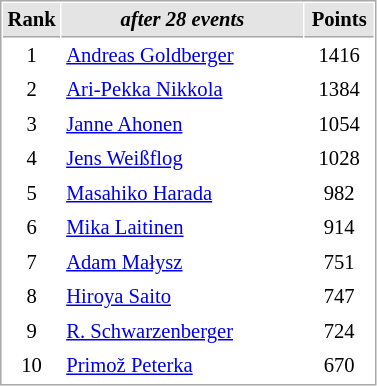<table cellspacing="1" cellpadding="3" style="border:1px solid #AAAAAA;font-size:86%">
<tr bgcolor="#E4E4E4">
<th style="border-bottom:1px solid #AAAAAA" width=10>Rank</th>
<th style="border-bottom:1px solid #AAAAAA" width=155><em>after 28 events</em></th>
<th style="border-bottom:1px solid #AAAAAA" width=40>Points</th>
</tr>
<tr>
<td align=center>1</td>
<td> <a href='#'>Andreas Goldberger</a></td>
<td align=center>1416</td>
</tr>
<tr>
<td align=center>2</td>
<td> <a href='#'>Ari-Pekka Nikkola</a></td>
<td align=center>1384</td>
</tr>
<tr>
<td align=center>3</td>
<td> <a href='#'>Janne Ahonen</a></td>
<td align=center>1054</td>
</tr>
<tr>
<td align=center>4</td>
<td> <a href='#'>Jens Weißflog</a></td>
<td align=center>1028</td>
</tr>
<tr>
<td align=center>5</td>
<td> <a href='#'>Masahiko Harada</a></td>
<td align=center>982</td>
</tr>
<tr>
<td align=center>6</td>
<td> <a href='#'>Mika Laitinen</a></td>
<td align=center>914</td>
</tr>
<tr>
<td align=center>7</td>
<td> <a href='#'>Adam Małysz</a></td>
<td align=center>751</td>
</tr>
<tr>
<td align=center>8</td>
<td> <a href='#'>Hiroya Saito</a></td>
<td align=center>747</td>
</tr>
<tr>
<td align=center>9</td>
<td> <a href='#'>R. Schwarzenberger</a></td>
<td align=center>724</td>
</tr>
<tr>
<td align=center>10</td>
<td> <a href='#'>Primož Peterka</a></td>
<td align=center>670</td>
</tr>
</table>
